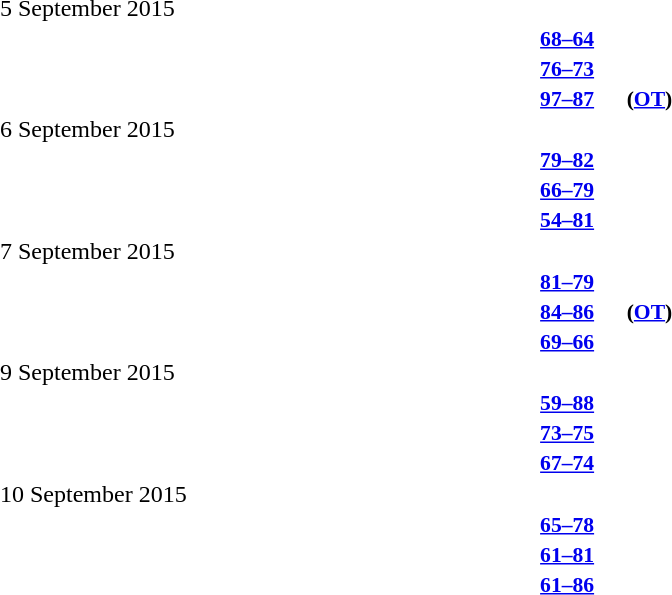<table style="width:100%;" cellspacing="1">
<tr>
<th width=25%></th>
<th width=2%></th>
<th width=6%></th>
<th width=2%></th>
<th width=25%></th>
</tr>
<tr>
<td>5 September 2015</td>
</tr>
<tr style=font-size:90%>
<td align=right><strong></strong></td>
<td></td>
<td align=center><strong><a href='#'>68–64</a></strong></td>
<td></td>
<td><strong></strong></td>
<td></td>
</tr>
<tr style=font-size:90%>
<td align=right><strong></strong></td>
<td></td>
<td align=center><strong><a href='#'>76–73</a></strong></td>
<td></td>
<td><strong></strong></td>
<td></td>
</tr>
<tr style=font-size:90%>
<td align=right><strong></strong></td>
<td></td>
<td align=center><strong><a href='#'>97–87</a></strong></td>
<td><strong>(<a href='#'>OT</a>)</strong></td>
<td><strong></strong></td>
<td></td>
</tr>
<tr>
<td>6 September 2015</td>
</tr>
<tr style=font-size:90%>
<td align=right><strong></strong></td>
<td></td>
<td align=center><strong><a href='#'>79–82</a></strong></td>
<td></td>
<td><strong></strong></td>
<td></td>
</tr>
<tr style=font-size:90%>
<td align=right><strong></strong></td>
<td></td>
<td align=center><strong><a href='#'>66–79</a></strong></td>
<td></td>
<td><strong></strong></td>
<td></td>
</tr>
<tr style=font-size:90%>
<td align=right><strong></strong></td>
<td></td>
<td align=center><strong><a href='#'>54–81</a></strong></td>
<td></td>
<td><strong></strong></td>
<td></td>
</tr>
<tr>
<td>7 September 2015</td>
</tr>
<tr style=font-size:90%>
<td align=right><strong></strong></td>
<td></td>
<td align=center><strong><a href='#'>81–79</a></strong></td>
<td></td>
<td><strong></strong></td>
<td></td>
</tr>
<tr style=font-size:90%>
<td align=right><strong></strong></td>
<td></td>
<td align=center><strong><a href='#'>84–86</a></strong></td>
<td><strong>(<a href='#'>OT</a>)</strong></td>
<td><strong></strong></td>
<td></td>
</tr>
<tr style=font-size:90%>
<td align=right><strong></strong></td>
<td></td>
<td align=center><strong><a href='#'>69–66</a></strong></td>
<td></td>
<td><strong></strong></td>
<td></td>
</tr>
<tr>
<td>9 September 2015</td>
</tr>
<tr style=font-size:90%>
<td align=right><strong></strong></td>
<td></td>
<td align=center><strong><a href='#'>59–88</a></strong></td>
<td></td>
<td><strong></strong></td>
<td></td>
</tr>
<tr style=font-size:90%>
<td align=right><strong></strong></td>
<td></td>
<td align=center><strong><a href='#'>73–75</a></strong></td>
<td></td>
<td><strong></strong></td>
<td></td>
</tr>
<tr style=font-size:90%>
<td align=right><strong></strong></td>
<td></td>
<td align=center><strong><a href='#'>67–74</a></strong></td>
<td></td>
<td><strong></strong></td>
<td></td>
</tr>
<tr>
<td>10 September 2015</td>
</tr>
<tr style=font-size:90%>
<td align=right><strong></strong></td>
<td></td>
<td align=center><strong><a href='#'>65–78</a></strong></td>
<td></td>
<td><strong></strong></td>
<td></td>
</tr>
<tr style=font-size:90%>
<td align=right><strong></strong></td>
<td></td>
<td align=center><strong><a href='#'>61–81</a></strong></td>
<td></td>
<td><strong></strong></td>
<td></td>
</tr>
<tr style=font-size:90%>
<td align=right><strong></strong></td>
<td></td>
<td align=center><strong><a href='#'>61–86</a></strong></td>
<td></td>
<td><strong></strong></td>
<td></td>
</tr>
</table>
